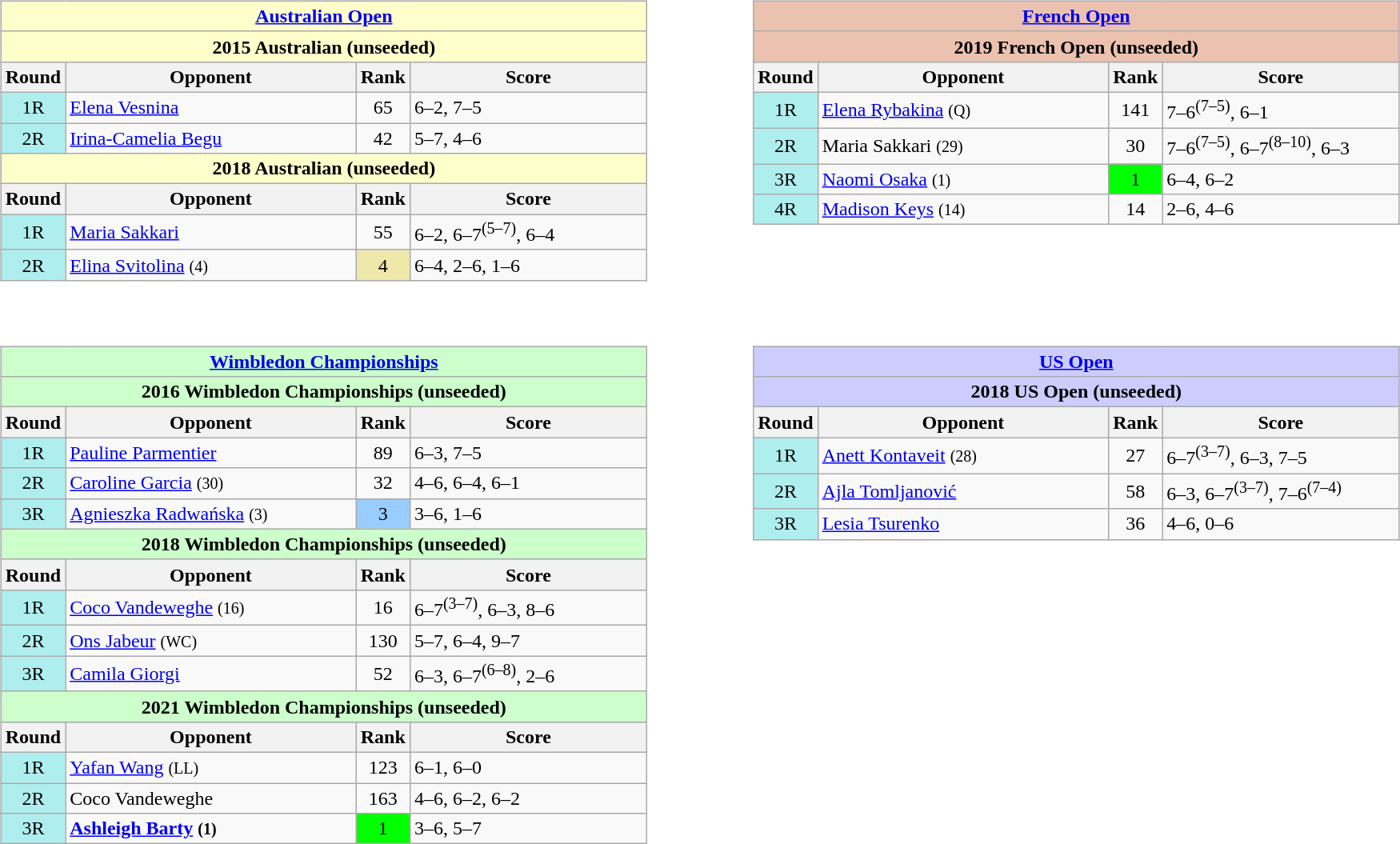<table style="width:95%">
<tr valign="top">
<td><br><table class="wikitable" style="float:left">
<tr>
<th colspan="4" style="background:#ffc;"><a href='#'>Australian Open</a></th>
</tr>
<tr>
<th colspan="4" style="background:#ffc;">2015 Australian (unseeded)</th>
</tr>
<tr>
<th width="40">Round</th>
<th width="235">Opponent</th>
<th width="20">Rank</th>
<th width="190">Score</th>
</tr>
<tr>
<td style="text-align:center; background:#afeeee;">1R</td>
<td> <a href='#'>Elena Vesnina</a></td>
<td style="text-align:center">65</td>
<td>6–2, 7–5</td>
</tr>
<tr>
<td style="text-align:center; background:#afeeee;">2R</td>
<td> <a href='#'>Irina-Camelia Begu</a></td>
<td style="text-align:center">42</td>
<td>5–7, 4–6</td>
</tr>
<tr>
<th colspan="4" style="background:#ffc;">2018 Australian (unseeded)</th>
</tr>
<tr>
<th>Round</th>
<th>Opponent</th>
<th>Rank</th>
<th>Score</th>
</tr>
<tr>
<td style="text-align:center; background:#afeeee;">1R</td>
<td> <a href='#'>Maria Sakkari</a></td>
<td style="text-align:center">55</td>
<td>6–2, 6–7<sup>(5–7)</sup>, 6–4</td>
</tr>
<tr>
<td style="text-align:center; background:#afeeee;">2R</td>
<td> <a href='#'>Elina Svitolina</a> <small>(4)</small></td>
<td style="text-align:center" bgcolor=eee8aa>4</td>
<td>6–4, 2–6, 1–6</td>
</tr>
</table>
</td>
<td><br><table style="width:50px">
<tr>
<td></td>
</tr>
</table>
</td>
<td><br><table class="wikitable" style="float:left">
<tr>
<th colspan="4" style="background:#ebc2af;"><a href='#'>French Open</a></th>
</tr>
<tr>
<th colspan="4" style="background:#ebc2af;">2019 French Open (unseeded)</th>
</tr>
<tr>
<th width="40">Round</th>
<th width="235">Opponent</th>
<th width="20">Rank</th>
<th width="190">Score</th>
</tr>
<tr>
<td style="text-align:center; background:#afeeee;">1R</td>
<td> <a href='#'>Elena Rybakina</a> <small>(Q)</small></td>
<td style="text-align:center">141</td>
<td>7–6<sup>(7–5)</sup>, 6–1</td>
</tr>
<tr>
<td style="text-align:center; background:#afeeee;">2R</td>
<td> Maria Sakkari <small>(29)</small></td>
<td style="text-align:center">30</td>
<td>7–6<sup>(7–5)</sup>, 6–7<sup>(8–10)</sup>, 6–3</td>
</tr>
<tr>
<td style="text-align:center; background:#afeeee;">3R</td>
<td> <a href='#'>Naomi Osaka</a> <small>(1)</small></td>
<td style="text-align:center" bgcolor=lime>1</td>
<td>6–4, 6–2</td>
</tr>
<tr>
<td style="text-align:center; background:#afeeee;">4R</td>
<td> <a href='#'>Madison Keys</a> <small>(14)</small></td>
<td style="text-align:center">14</td>
<td>2–6, 4–6</td>
</tr>
</table>
</td>
</tr>
<tr valign="top">
<td><br><table class="wikitable" style="float:left">
<tr>
<th colspan="4" style="background:#cfc;"><a href='#'>Wimbledon Championships</a></th>
</tr>
<tr>
<th colspan="4" style="background:#cfc;">2016 Wimbledon Championships (unseeded)</th>
</tr>
<tr>
<th width="40">Round</th>
<th width="235">Opponent</th>
<th width="20">Rank</th>
<th width="190">Score</th>
</tr>
<tr>
<td style="text-align:center; background:#afeeee;">1R</td>
<td> <a href='#'>Pauline Parmentier</a></td>
<td style="text-align:center">89</td>
<td>6–3, 7–5</td>
</tr>
<tr>
<td style="text-align:center; background:#afeeee;">2R</td>
<td> <a href='#'>Caroline Garcia</a> <small>(30)</small></td>
<td style="text-align:center">32</td>
<td>4–6, 6–4, 6–1</td>
</tr>
<tr>
<td style="text-align:center; background:#afeeee;">3R</td>
<td> <a href='#'>Agnieszka Radwańska</a> <small>(3)</small></td>
<td style="text-align:center" bgcolor=#9cf>3</td>
<td>3–6, 1–6</td>
</tr>
<tr>
<th colspan="4" style="background:#cfc;">2018 Wimbledon Championships (unseeded)</th>
</tr>
<tr>
<th>Round</th>
<th>Opponent</th>
<th>Rank</th>
<th>Score</th>
</tr>
<tr>
<td style="text-align:center; background:#afeeee;">1R</td>
<td> <a href='#'>Coco Vandeweghe</a> <small>(16)</small></td>
<td style="text-align:center">16</td>
<td>6–7<sup>(3–7)</sup>, 6–3, 8–6</td>
</tr>
<tr>
<td style="text-align:center; background:#afeeee;">2R</td>
<td> <a href='#'>Ons Jabeur</a> <small>(WC)</small></td>
<td style="text-align:center">130</td>
<td>5–7, 6–4, 9–7</td>
</tr>
<tr>
<td style="text-align:center; background:#afeeee;">3R</td>
<td> <a href='#'>Camila Giorgi</a></td>
<td style="text-align:center">52</td>
<td>6–3, 6–7<sup>(6–8)</sup>, 2–6</td>
</tr>
<tr>
<th colspan="4" style="background:#cfc;">2021 Wimbledon Championships (unseeded)</th>
</tr>
<tr>
<th>Round</th>
<th>Opponent</th>
<th>Rank</th>
<th>Score</th>
</tr>
<tr>
<td style="text-align:center; background:#afeeee;">1R</td>
<td> <a href='#'>Yafan Wang</a> <small>(LL)</small></td>
<td style="text-align:center">123</td>
<td>6–1, 6–0</td>
</tr>
<tr>
<td style="text-align:center; background:#afeeee;">2R</td>
<td> Coco Vandeweghe</td>
<td style="text-align:center">163</td>
<td>4–6, 6–2, 6–2</td>
</tr>
<tr>
<td style="text-align:center; background:#afeeee;">3R</td>
<td><strong> <a href='#'>Ashleigh Barty</a> <small>(1)</small></strong></td>
<td style="text-align:center" bgcolor=lime>1</td>
<td>3–6, 5–7</td>
</tr>
</table>
</td>
<td><br><table>
<tr>
<td></td>
</tr>
</table>
</td>
<td><br><table class="wikitable" style="float:left">
<tr>
<th colspan="4" style="background:#ccf;"><a href='#'>US Open</a></th>
</tr>
<tr>
<th colspan="4" style="background:#ccf;">2018 US Open (unseeded)</th>
</tr>
<tr>
<th width="40">Round</th>
<th width="235">Opponent</th>
<th width="20">Rank</th>
<th width="190">Score</th>
</tr>
<tr>
<td style="text-align:center; background:#afeeee;">1R</td>
<td> <a href='#'>Anett Kontaveit</a> <small>(28)</small></td>
<td style="text-align:center">27</td>
<td>6–7<sup>(3–7)</sup>, 6–3, 7–5</td>
</tr>
<tr>
<td style="text-align:center; background:#afeeee;">2R</td>
<td> <a href='#'>Ajla Tomljanović</a></td>
<td style="text-align:center">58</td>
<td>6–3, 6–7<sup>(3–7)</sup>, 7–6<sup>(7–4)</sup></td>
</tr>
<tr>
<td style="text-align:center; background:#afeeee;">3R</td>
<td> <a href='#'>Lesia Tsurenko</a></td>
<td style="text-align:center">36</td>
<td>4–6, 0–6</td>
</tr>
</table>
</td>
</tr>
</table>
